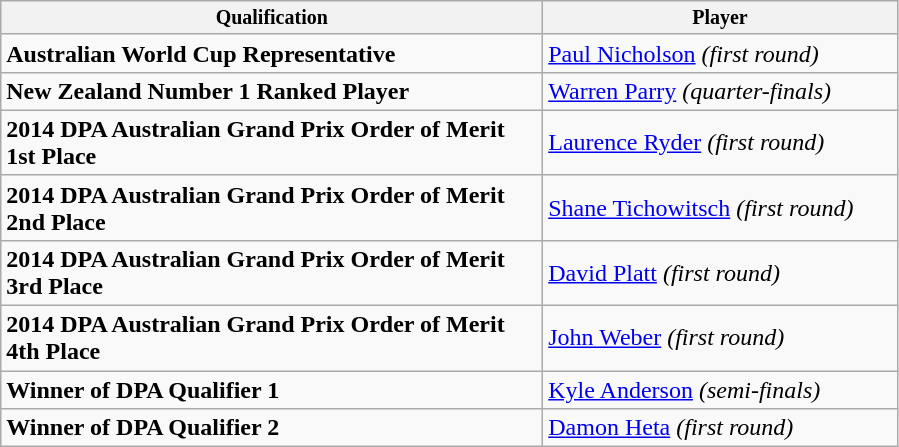<table class="wikitable">
<tr style="font-size:10pt;font-weight:bold">
<th width="355">Qualification</th>
<th width=230">Player</th>
</tr>
<tr>
<td><strong>Australian World Cup Representative</strong></td>
<td> <a href='#'>Paul Nicholson</a> <em>(first round)</em></td>
</tr>
<tr>
<td><strong>New Zealand Number 1 Ranked Player</strong></td>
<td> <a href='#'>Warren Parry</a> <em>(quarter-finals)</em></td>
</tr>
<tr>
<td><strong>2014 DPA Australian Grand Prix Order of Merit 1st Place</strong></td>
<td> <a href='#'>Laurence Ryder</a> <em>(first round)</em></td>
</tr>
<tr>
<td><strong>2014 DPA Australian Grand Prix Order of Merit 2nd Place</strong></td>
<td> <a href='#'>Shane Tichowitsch</a> <em>(first round)</em></td>
</tr>
<tr>
<td><strong>2014 DPA Australian Grand Prix Order of Merit 3rd Place</strong></td>
<td> <a href='#'>David Platt</a> <em>(first round)</em></td>
</tr>
<tr>
<td><strong>2014 DPA Australian Grand Prix Order of Merit 4th Place</strong></td>
<td> <a href='#'>John Weber</a> <em>(first round)</em></td>
</tr>
<tr>
<td><strong>Winner of DPA Qualifier 1</strong></td>
<td> <a href='#'>Kyle Anderson</a> <em>(semi-finals)</em></td>
</tr>
<tr>
<td><strong>Winner of DPA Qualifier 2</strong></td>
<td> <a href='#'>Damon Heta</a> <em>(first round)</em></td>
</tr>
</table>
